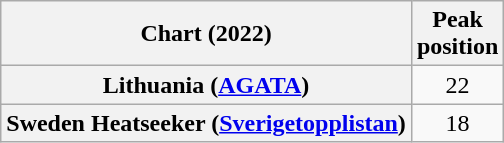<table class="wikitable sortable plainrowheaders" style="text-align:center">
<tr>
<th scope="col">Chart (2022)</th>
<th scope="col">Peak<br>position</th>
</tr>
<tr>
<th scope="row">Lithuania (<a href='#'>AGATA</a>)</th>
<td>22</td>
</tr>
<tr>
<th scope="row">Sweden Heatseeker (<a href='#'>Sverigetopplistan</a>)</th>
<td>18</td>
</tr>
</table>
